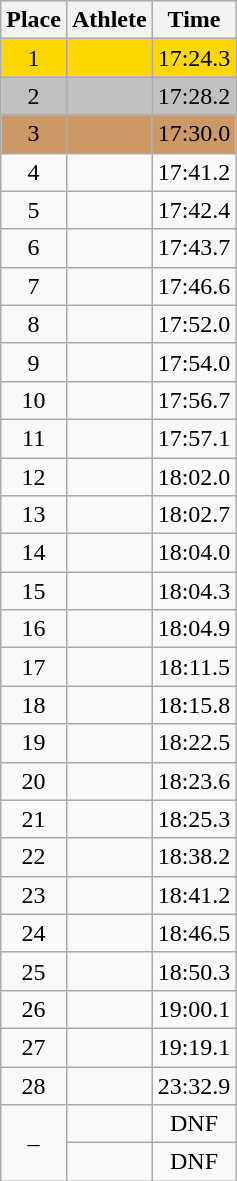<table class="wikitable" style="text-align:center">
<tr>
<th>Place</th>
<th>Athlete</th>
<th>Time</th>
</tr>
<tr bgcolor=gold>
<td>1</td>
<td align=left></td>
<td>17:24.3</td>
</tr>
<tr bgcolor=silver>
<td>2</td>
<td align=left></td>
<td>17:28.2</td>
</tr>
<tr bgcolor=cc9966>
<td>3</td>
<td align=left></td>
<td>17:30.0</td>
</tr>
<tr>
<td>4</td>
<td align=left></td>
<td>17:41.2</td>
</tr>
<tr>
<td>5</td>
<td align=left></td>
<td>17:42.4</td>
</tr>
<tr>
<td>6</td>
<td align=left></td>
<td>17:43.7</td>
</tr>
<tr>
<td>7</td>
<td align=left></td>
<td>17:46.6</td>
</tr>
<tr>
<td>8</td>
<td align=left></td>
<td>17:52.0</td>
</tr>
<tr>
<td>9</td>
<td align=left></td>
<td>17:54.0</td>
</tr>
<tr>
<td>10</td>
<td align=left></td>
<td>17:56.7</td>
</tr>
<tr>
<td>11</td>
<td align=left></td>
<td>17:57.1</td>
</tr>
<tr>
<td>12</td>
<td align=left></td>
<td>18:02.0</td>
</tr>
<tr>
<td>13</td>
<td align=left></td>
<td>18:02.7</td>
</tr>
<tr>
<td>14</td>
<td align=left></td>
<td>18:04.0</td>
</tr>
<tr>
<td>15</td>
<td align=left></td>
<td>18:04.3</td>
</tr>
<tr>
<td>16</td>
<td align=left></td>
<td>18:04.9</td>
</tr>
<tr>
<td>17</td>
<td align=left></td>
<td>18:11.5</td>
</tr>
<tr>
<td>18</td>
<td align=left></td>
<td>18:15.8</td>
</tr>
<tr>
<td>19</td>
<td align=left></td>
<td>18:22.5</td>
</tr>
<tr>
<td>20</td>
<td align=left></td>
<td>18:23.6</td>
</tr>
<tr>
<td>21</td>
<td align=left></td>
<td>18:25.3</td>
</tr>
<tr>
<td>22</td>
<td align=left></td>
<td>18:38.2</td>
</tr>
<tr>
<td>23</td>
<td align=left></td>
<td>18:41.2</td>
</tr>
<tr>
<td>24</td>
<td align=left></td>
<td>18:46.5</td>
</tr>
<tr>
<td>25</td>
<td align=left></td>
<td>18:50.3</td>
</tr>
<tr>
<td>26</td>
<td align=left></td>
<td>19:00.1</td>
</tr>
<tr>
<td>27</td>
<td align=left></td>
<td>19:19.1</td>
</tr>
<tr>
<td>28</td>
<td align=left></td>
<td>23:32.9</td>
</tr>
<tr>
<td rowspan=2>–</td>
<td align=left></td>
<td>DNF</td>
</tr>
<tr>
<td align=left></td>
<td>DNF</td>
</tr>
</table>
